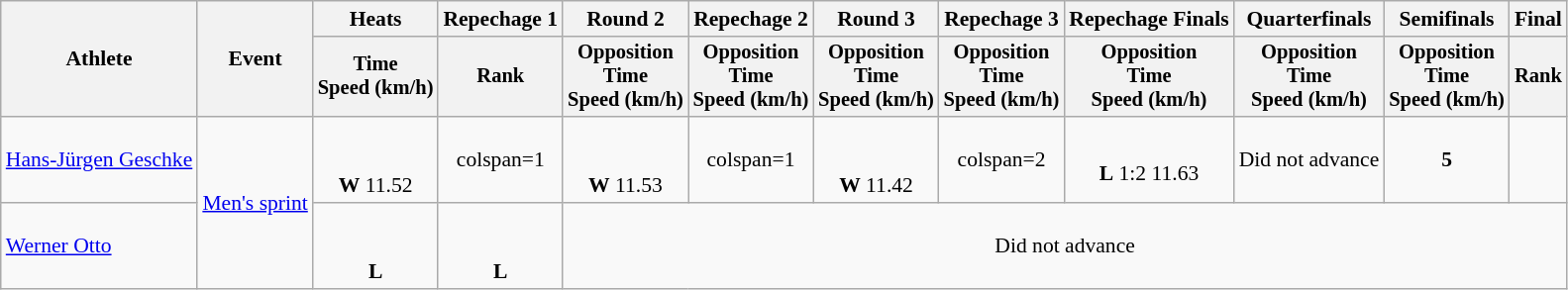<table class="wikitable" style="font-size:90%">
<tr>
<th rowspan="2">Athlete</th>
<th rowspan="2">Event</th>
<th>Heats</th>
<th>Repechage 1</th>
<th>Round 2</th>
<th>Repechage 2</th>
<th>Round 3</th>
<th>Repechage 3</th>
<th>Repechage Finals</th>
<th>Quarterfinals</th>
<th>Semifinals</th>
<th colspan=2>Final</th>
</tr>
<tr style="font-size:95%">
<th>Time<br>Speed (km/h)</th>
<th>Rank</th>
<th>Opposition<br>Time<br>Speed (km/h)</th>
<th>Opposition<br>Time<br>Speed (km/h)</th>
<th>Opposition<br>Time<br>Speed (km/h)</th>
<th>Opposition<br>Time<br>Speed (km/h)</th>
<th>Opposition<br>Time<br>Speed (km/h)</th>
<th>Opposition<br>Time<br>Speed (km/h)</th>
<th>Opposition<br>Time<br>Speed (km/h)</th>
<th>Rank</th>
</tr>
<tr align=center>
<td align=left><a href='#'>Hans-Jürgen Geschke</a></td>
<td style="text-align:left;" rowspan="2"><a href='#'>Men's sprint</a></td>
<td><br><br><strong>W</strong> 11.52</td>
<td>colspan=1 </td>
<td><br><br><strong>W</strong> 11.53</td>
<td>colspan=1 </td>
<td><br><br><strong>W</strong> 11.42</td>
<td>colspan=2 </td>
<td><br><strong>L</strong> 1:2 11.63</td>
<td colspan=1>Did not advance</td>
<td><strong>5</strong></td>
</tr>
<tr align=center>
<td align=left><a href='#'>Werner Otto</a></td>
<td><br><br><strong>L</strong></td>
<td><br><br><strong>L</strong></td>
<td colspan=8>Did not advance</td>
</tr>
</table>
